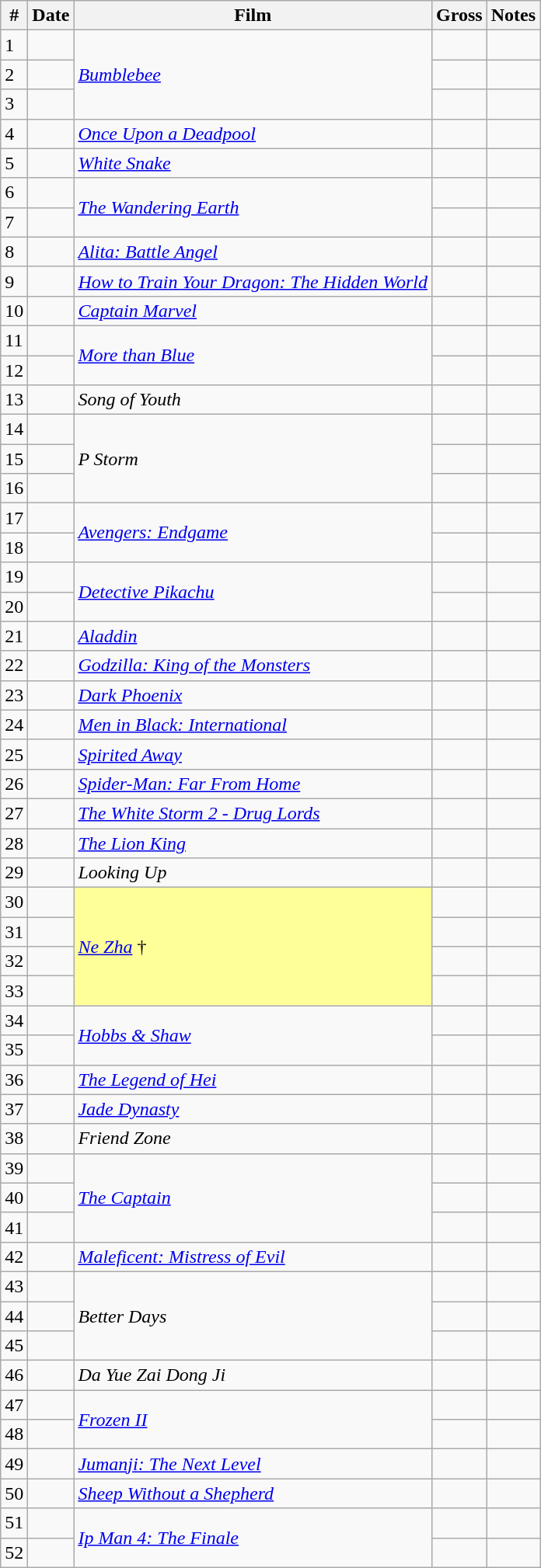<table class="wikitable sortable">
<tr>
<th>#</th>
<th>Date</th>
<th>Film</th>
<th>Gross</th>
<th>Notes</th>
</tr>
<tr>
<td>1</td>
<td></td>
<td rowspan="3"><em><a href='#'>Bumblebee</a></em></td>
<td></td>
<td></td>
</tr>
<tr>
<td>2</td>
<td></td>
<td></td>
<td></td>
</tr>
<tr>
<td>3</td>
<td></td>
<td></td>
<td></td>
</tr>
<tr>
<td>4</td>
<td></td>
<td><em><a href='#'>Once Upon a Deadpool</a></em></td>
<td></td>
<td></td>
</tr>
<tr>
<td>5</td>
<td></td>
<td><em><a href='#'>White Snake</a></em></td>
<td></td>
<td></td>
</tr>
<tr>
<td>6</td>
<td></td>
<td rowspan="2"><em><a href='#'>The Wandering Earth</a></em></td>
<td></td>
<td></td>
</tr>
<tr>
<td>7</td>
<td></td>
<td></td>
<td></td>
</tr>
<tr>
<td>8</td>
<td></td>
<td><em><a href='#'>Alita: Battle Angel</a></em></td>
<td></td>
<td></td>
</tr>
<tr>
<td>9</td>
<td></td>
<td><em><a href='#'>How to Train Your Dragon: The Hidden World</a></em></td>
<td></td>
<td></td>
</tr>
<tr>
<td>10</td>
<td></td>
<td><em><a href='#'>Captain Marvel</a></em></td>
<td></td>
<td></td>
</tr>
<tr>
<td>11</td>
<td></td>
<td rowspan="2"><em><a href='#'>More than Blue</a></em></td>
<td></td>
<td></td>
</tr>
<tr>
<td>12</td>
<td></td>
<td></td>
<td></td>
</tr>
<tr>
<td>13</td>
<td></td>
<td><em>Song of Youth</em></td>
<td></td>
<td></td>
</tr>
<tr>
<td>14</td>
<td></td>
<td rowspan="3"><em>P Storm</em></td>
<td></td>
<td></td>
</tr>
<tr>
<td>15</td>
<td></td>
<td></td>
<td></td>
</tr>
<tr>
<td>16</td>
<td></td>
<td></td>
<td></td>
</tr>
<tr>
<td>17</td>
<td></td>
<td rowspan="2"><em><a href='#'>Avengers: Endgame</a></em></td>
<td></td>
<td></td>
</tr>
<tr>
<td>18</td>
<td></td>
<td></td>
<td></td>
</tr>
<tr>
<td>19</td>
<td></td>
<td rowspan="2"><em><a href='#'>Detective Pikachu</a></em></td>
<td></td>
<td></td>
</tr>
<tr>
<td>20</td>
<td></td>
<td></td>
<td></td>
</tr>
<tr>
<td>21</td>
<td></td>
<td><em><a href='#'>Aladdin</a></em></td>
<td></td>
<td></td>
</tr>
<tr>
<td>22</td>
<td></td>
<td><em><a href='#'>Godzilla: King of the Monsters</a></em></td>
<td></td>
<td></td>
</tr>
<tr>
<td>23</td>
<td></td>
<td><em><a href='#'>Dark Phoenix</a></em></td>
<td></td>
<td></td>
</tr>
<tr>
<td>24</td>
<td></td>
<td><em><a href='#'>Men in Black: International</a></em></td>
<td></td>
<td></td>
</tr>
<tr>
<td>25</td>
<td></td>
<td><em><a href='#'>Spirited Away</a></em></td>
<td></td>
<td></td>
</tr>
<tr>
<td>26</td>
<td></td>
<td><em><a href='#'>Spider-Man: Far From Home</a></em></td>
<td></td>
<td></td>
</tr>
<tr>
<td>27</td>
<td></td>
<td><em><a href='#'>The White Storm 2 - Drug Lords</a></em></td>
<td></td>
<td></td>
</tr>
<tr>
<td>28</td>
<td></td>
<td><em><a href='#'>The Lion King</a></em></td>
<td></td>
<td></td>
</tr>
<tr>
<td>29</td>
<td></td>
<td><em>Looking Up</em></td>
<td></td>
<td></td>
</tr>
<tr>
<td>30</td>
<td></td>
<td rowspan="4" style="background-color:#FFFF99"><em><a href='#'>Ne Zha</a></em> †</td>
<td></td>
<td></td>
</tr>
<tr>
<td>31</td>
<td></td>
<td></td>
<td></td>
</tr>
<tr>
<td>32</td>
<td></td>
<td></td>
<td></td>
</tr>
<tr>
<td>33</td>
<td></td>
<td></td>
<td></td>
</tr>
<tr>
<td>34</td>
<td></td>
<td rowspan="2"><em><a href='#'>Hobbs & Shaw</a></em></td>
<td></td>
<td></td>
</tr>
<tr>
<td>35</td>
<td></td>
<td></td>
<td></td>
</tr>
<tr>
<td>36</td>
<td></td>
<td><em><a href='#'>The Legend of Hei</a></em></td>
<td></td>
<td></td>
</tr>
<tr>
<td>37</td>
<td></td>
<td><em><a href='#'>Jade Dynasty</a></em></td>
<td></td>
<td></td>
</tr>
<tr>
<td>38</td>
<td></td>
<td><em>Friend Zone</em></td>
<td></td>
<td></td>
</tr>
<tr>
<td>39</td>
<td></td>
<td rowspan="3"><em><a href='#'>The Captain</a></em></td>
<td></td>
<td></td>
</tr>
<tr>
<td>40</td>
<td></td>
<td></td>
<td></td>
</tr>
<tr>
<td>41</td>
<td></td>
<td></td>
<td></td>
</tr>
<tr>
<td>42</td>
<td></td>
<td><em><a href='#'>Maleficent: Mistress of Evil</a></em></td>
<td></td>
<td></td>
</tr>
<tr>
<td>43</td>
<td></td>
<td rowspan="3"><em>Better Days</em></td>
<td></td>
<td></td>
</tr>
<tr>
<td>44</td>
<td></td>
<td></td>
<td></td>
</tr>
<tr>
<td>45</td>
<td></td>
<td></td>
<td></td>
</tr>
<tr>
<td>46</td>
<td></td>
<td><em>Da Yue Zai Dong Ji</em></td>
<td></td>
<td></td>
</tr>
<tr>
<td>47</td>
<td></td>
<td rowspan="2"><em><a href='#'>Frozen II</a></em></td>
<td></td>
<td></td>
</tr>
<tr>
<td>48</td>
<td></td>
<td></td>
<td></td>
</tr>
<tr>
<td>49</td>
<td></td>
<td><em><a href='#'>Jumanji: The Next Level</a></em></td>
<td></td>
<td></td>
</tr>
<tr>
<td>50</td>
<td></td>
<td><em><a href='#'>Sheep Without a Shepherd</a></em></td>
<td></td>
<td></td>
</tr>
<tr>
<td>51</td>
<td></td>
<td rowspan="2"><em><a href='#'>Ip Man 4: The Finale</a></em></td>
<td></td>
<td></td>
</tr>
<tr>
<td>52</td>
<td></td>
<td></td>
<td></td>
</tr>
</table>
